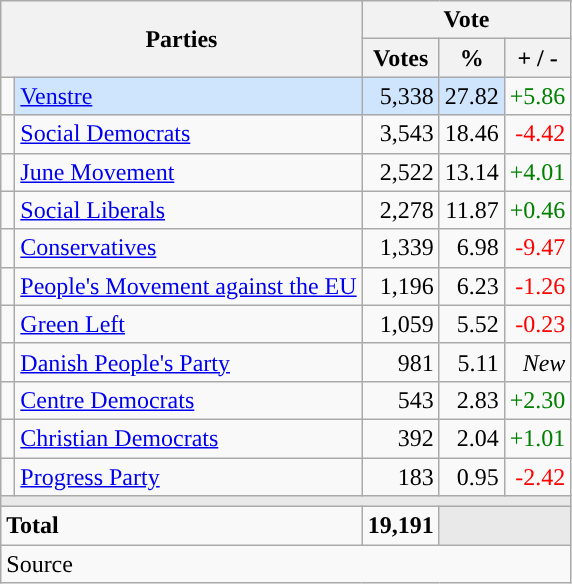<table class="wikitable" style="text-align:right;">
<tr>
<th style="text-align:centre;" rowspan="2" colspan="2" width="225">Parties</th>
<th colspan="3">Vote</th>
</tr>
<tr>
<th width="15">Votes</th>
<th width="15">%</th>
<th width="15">+ / -</th>
</tr>
<tr>
<td width="2" style="color:inherit;background:"></td>
<td bgcolor=#cfe5fe   align="left"><a href='#'>Venstre</a></td>
<td bgcolor=#cfe5fe>5,338</td>
<td bgcolor=#cfe5fe>27.82</td>
<td style=color:green;>+5.86</td>
</tr>
<tr>
<td width="2" style="color:inherit;background:"></td>
<td align="left"><a href='#'>Social Democrats</a></td>
<td>3,543</td>
<td>18.46</td>
<td style=color:red;>-4.42</td>
</tr>
<tr>
<td width="2" style="color:inherit;background:"></td>
<td align="left"><a href='#'>June Movement</a></td>
<td>2,522</td>
<td>13.14</td>
<td style=color:green;>+4.01</td>
</tr>
<tr>
<td width="2" style="color:inherit;background:"></td>
<td align="left"><a href='#'>Social Liberals</a></td>
<td>2,278</td>
<td>11.87</td>
<td style=color:green;>+0.46</td>
</tr>
<tr>
<td width="2" style="color:inherit;background:"></td>
<td align="left"><a href='#'>Conservatives</a></td>
<td>1,339</td>
<td>6.98</td>
<td style=color:red;>-9.47</td>
</tr>
<tr>
<td width="2" style="color:inherit;background:"></td>
<td align="left"><a href='#'>People's Movement against the EU</a></td>
<td>1,196</td>
<td>6.23</td>
<td style=color:red;>-1.26</td>
</tr>
<tr>
<td width="2" style="color:inherit;background:"></td>
<td align="left"><a href='#'>Green Left</a></td>
<td>1,059</td>
<td>5.52</td>
<td style=color:red;>-0.23</td>
</tr>
<tr>
<td width="2" style="color:inherit;background:"></td>
<td align="left"><a href='#'>Danish People's Party</a></td>
<td>981</td>
<td>5.11</td>
<td><em>New</em></td>
</tr>
<tr>
<td width="2" style="color:inherit;background:"></td>
<td align="left"><a href='#'>Centre Democrats</a></td>
<td>543</td>
<td>2.83</td>
<td style=color:green;>+2.30</td>
</tr>
<tr>
<td width="2" style="color:inherit;background:"></td>
<td align="left"><a href='#'>Christian Democrats</a></td>
<td>392</td>
<td>2.04</td>
<td style=color:green;>+1.01</td>
</tr>
<tr>
<td width="2" style="color:inherit;background:"></td>
<td align="left"><a href='#'>Progress Party</a></td>
<td>183</td>
<td>0.95</td>
<td style=color:red;>-2.42</td>
</tr>
<tr>
<td colspan="7" bgcolor="#E9E9E9"></td>
</tr>
<tr>
<td align="left" colspan="2"><strong>Total</strong></td>
<td><strong>19,191</strong></td>
<td bgcolor="#E9E9E9" colspan="2"></td>
</tr>
<tr>
<td align="left" colspan="6">Source</td>
</tr>
</table>
